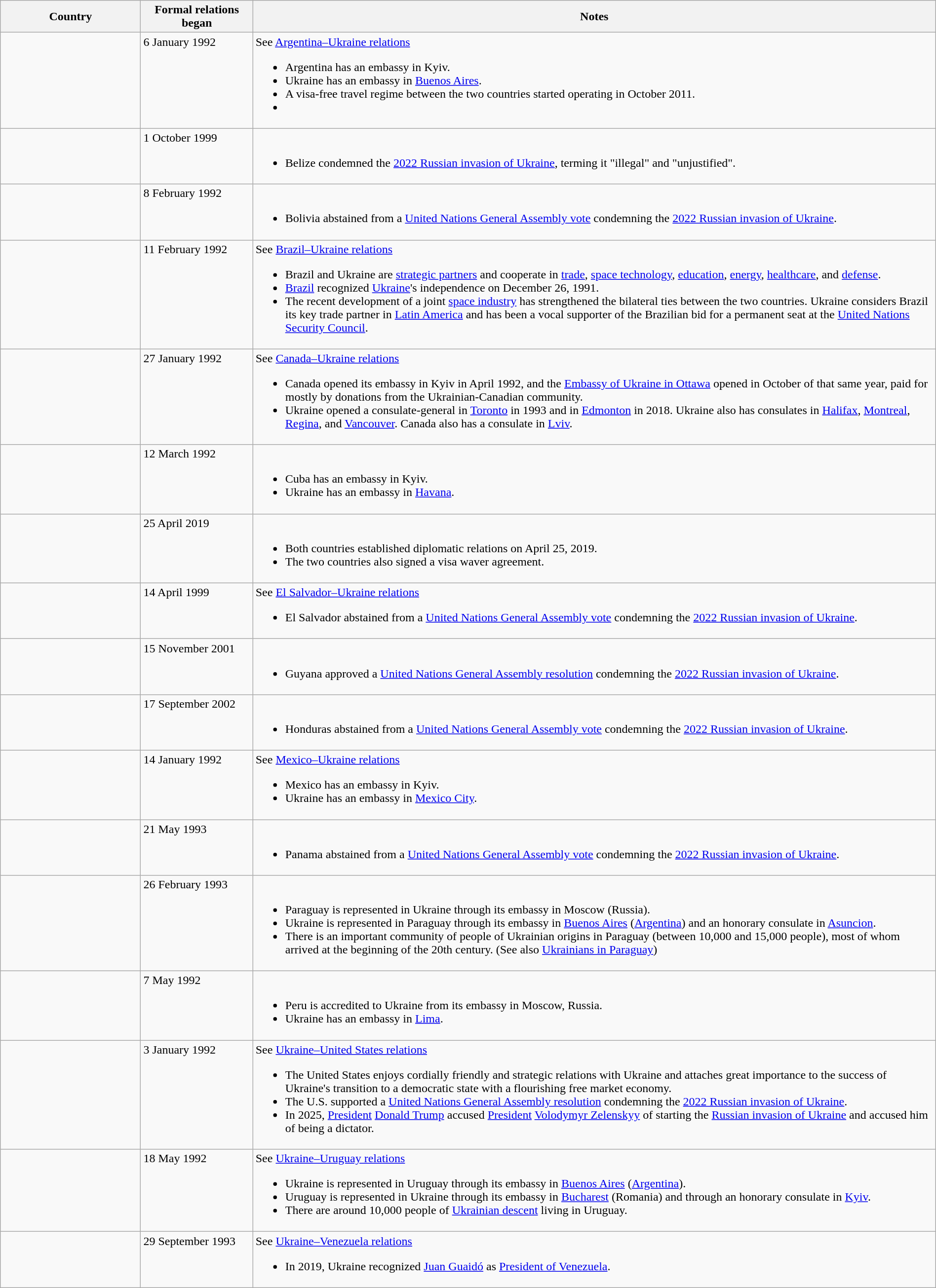<table class="wikitable sortable" style="width:100%">
<tr>
<th width="15%">Country</th>
<th width="12%">Formal relations began</th>
<th>Notes</th>
</tr>
<tr style="vertical-align:top">
<td></td>
<td>6 January 1992</td>
<td>See <a href='#'>Argentina–Ukraine relations</a><br><ul><li>Argentina has an embassy in Kyiv.</li><li>Ukraine has an embassy in <a href='#'>Buenos Aires</a>.</li><li>A visa-free travel regime between the two countries started operating in October 2011.</li><li></li></ul></td>
</tr>
<tr style="vertical-align:top">
<td></td>
<td>1 October 1999</td>
<td><br><ul><li>Belize condemned the <a href='#'>2022 Russian invasion of Ukraine</a>, terming it "illegal" and "unjustified".</li></ul></td>
</tr>
<tr style="vertical-align:top">
<td></td>
<td>8 February 1992</td>
<td><br><ul><li>Bolivia abstained from a <a href='#'>United Nations General Assembly vote</a> condemning the <a href='#'>2022 Russian invasion of Ukraine</a>.</li></ul></td>
</tr>
<tr style="vertical-align:top">
<td></td>
<td>11 February 1992</td>
<td>See <a href='#'>Brazil–Ukraine relations</a><br><ul><li>Brazil and Ukraine are <a href='#'>strategic partners</a> and cooperate in <a href='#'>trade</a>, <a href='#'>space technology</a>, <a href='#'>education</a>, <a href='#'>energy</a>, <a href='#'>healthcare</a>, and <a href='#'>defense</a>.</li><li><a href='#'>Brazil</a> recognized <a href='#'>Ukraine</a>'s independence on December 26, 1991.</li><li>The recent development of a joint <a href='#'>space industry</a> has strengthened the bilateral ties between the two countries. Ukraine considers Brazil its key trade partner in <a href='#'>Latin America</a> and has been a vocal supporter of the Brazilian bid for a permanent seat at the <a href='#'>United Nations Security Council</a>.</li></ul></td>
</tr>
<tr style="vertical-align:top">
<td></td>
<td>27 January 1992</td>
<td>See <a href='#'>Canada–Ukraine relations</a><br><ul><li>Canada opened its embassy in Kyiv in April 1992, and the <a href='#'>Embassy of Ukraine in Ottawa</a> opened in October of that same year, paid for mostly by donations from the Ukrainian-Canadian community.</li><li>Ukraine opened a consulate-general in <a href='#'>Toronto</a> in 1993 and in <a href='#'>Edmonton</a> in 2018. Ukraine also has consulates in <a href='#'>Halifax</a>, <a href='#'>Montreal</a>, <a href='#'>Regina</a>, and <a href='#'>Vancouver</a>. Canada also has a consulate in <a href='#'>Lviv</a>.</li></ul></td>
</tr>
<tr style="vertical-align:top">
<td></td>
<td>12 March 1992</td>
<td><br><ul><li>Cuba has an embassy in Kyiv.</li><li>Ukraine has an embassy in <a href='#'>Havana</a>.</li></ul></td>
</tr>
<tr style="vertical-align:top">
<td></td>
<td>25 April 2019</td>
<td><br><ul><li>Both countries established diplomatic relations on April 25, 2019.</li><li>The two countries also signed a visa waver agreement.</li></ul></td>
</tr>
<tr style="vertical-align:top">
<td></td>
<td>14 April 1999</td>
<td>See <a href='#'>El Salvador–Ukraine relations</a><br><ul><li>El Salvador abstained from a <a href='#'>United Nations General Assembly vote</a> condemning the <a href='#'>2022 Russian invasion of Ukraine</a>.</li></ul></td>
</tr>
<tr style="vertical-align:top">
<td></td>
<td>15 November 2001</td>
<td><br><ul><li>Guyana approved a <a href='#'>United Nations General Assembly resolution</a> condemning the <a href='#'>2022 Russian invasion of Ukraine</a>.</li></ul></td>
</tr>
<tr style="vertical-align:top">
<td></td>
<td>17 September 2002</td>
<td><br><ul><li>Honduras abstained from a <a href='#'>United Nations General Assembly vote</a> condemning the <a href='#'>2022 Russian invasion of Ukraine</a>.</li></ul></td>
</tr>
<tr style="vertical-align:top">
<td></td>
<td>14 January 1992</td>
<td>See <a href='#'>Mexico–Ukraine relations</a><br><ul><li>Mexico has an embassy in Kyiv.</li><li>Ukraine has an embassy in <a href='#'>Mexico City</a>.</li></ul></td>
</tr>
<tr style="vertical-align:top">
<td></td>
<td>21 May 1993</td>
<td><br><ul><li>Panama abstained from a <a href='#'>United Nations General Assembly vote</a> condemning the <a href='#'>2022 Russian invasion of Ukraine</a>.</li></ul></td>
</tr>
<tr style="vertical-align:top">
<td></td>
<td>26 February 1993</td>
<td><br><ul><li>Paraguay is represented in Ukraine through its embassy in Moscow (Russia).</li><li>Ukraine is represented in Paraguay through its embassy in <a href='#'>Buenos Aires</a> (<a href='#'>Argentina</a>) and an honorary consulate in <a href='#'>Asuncion</a>.</li><li>There is an important community of people of Ukrainian origins in Paraguay (between 10,000 and 15,000 people), most of whom arrived at the beginning of the 20th century. (See also <a href='#'>Ukrainians in Paraguay</a>)</li></ul></td>
</tr>
<tr style="vertical-align:top">
<td></td>
<td>7 May 1992</td>
<td><br><ul><li>Peru is accredited to Ukraine from its embassy in Moscow, Russia.</li><li>Ukraine has an embassy in <a href='#'>Lima</a>.</li></ul></td>
</tr>
<tr style="vertical-align:top">
<td></td>
<td>3 January 1992</td>
<td>See <a href='#'>Ukraine–United States relations</a><br><ul><li>The United States enjoys cordially friendly and strategic relations with Ukraine and attaches great importance to the success of Ukraine's transition to a democratic state with a flourishing free market economy.</li><li>The U.S. supported a <a href='#'>United Nations General Assembly resolution</a> condemning the <a href='#'>2022 Russian invasion of Ukraine</a>.</li><li>In 2025, <a href='#'>President</a> <a href='#'>Donald Trump</a> accused <a href='#'>President</a> <a href='#'>Volodymyr Zelenskyy</a> of starting the <a href='#'>Russian invasion of Ukraine</a> and accused him of being a dictator.</li></ul></td>
</tr>
<tr style="vertical-align:top">
<td></td>
<td>18 May 1992</td>
<td>See <a href='#'>Ukraine–Uruguay relations</a><br><ul><li>Ukraine is represented in Uruguay through its embassy in <a href='#'>Buenos Aires</a> (<a href='#'>Argentina</a>).</li><li>Uruguay is represented in Ukraine through its embassy in <a href='#'>Bucharest</a> (Romania) and through an honorary consulate in <a href='#'>Kyiv</a>.</li><li>There are around 10,000 people of <a href='#'>Ukrainian descent</a> living in Uruguay.</li></ul></td>
</tr>
<tr style="vertical-align:top">
<td></td>
<td>29 September 1993</td>
<td>See <a href='#'>Ukraine–Venezuela relations</a><br><ul><li>In 2019, Ukraine recognized <a href='#'>Juan Guaidó</a> as <a href='#'>President of Venezuela</a>.</li></ul></td>
</tr>
</table>
